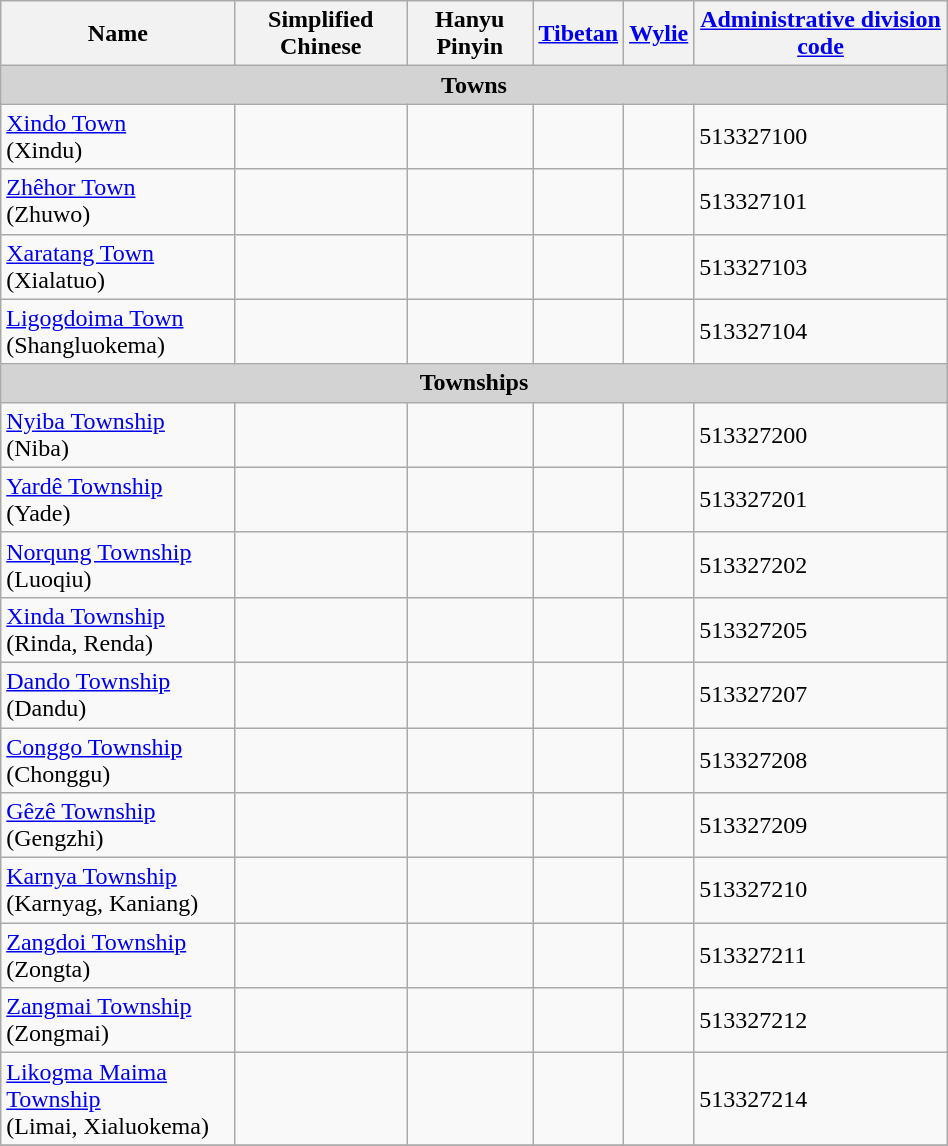<table class="wikitable" align="center" style="width:50%; border="1">
<tr>
<th>Name</th>
<th>Simplified Chinese</th>
<th>Hanyu Pinyin</th>
<th><a href='#'>Tibetan</a></th>
<th><a href='#'>Wylie</a></th>
<th><a href='#'>Administrative division code</a></th>
</tr>
<tr --------->
<td colspan="7"  style="text-align:center; background:#d3d3d3;"><strong>Towns</strong></td>
</tr>
<tr --------->
<td><a href='#'>Xindo Town</a><br>(Xindu)</td>
<td></td>
<td></td>
<td></td>
<td></td>
<td>513327100</td>
</tr>
<tr>
<td><a href='#'>Zhêhor Town</a><br>(Zhuwo)</td>
<td></td>
<td></td>
<td></td>
<td></td>
<td>513327101</td>
</tr>
<tr>
<td><a href='#'>Xaratang Town</a><br>(Xialatuo)</td>
<td></td>
<td></td>
<td></td>
<td></td>
<td>513327103</td>
</tr>
<tr>
<td><a href='#'>Ligogdoima Town</a><br>(Shangluokema)</td>
<td></td>
<td></td>
<td></td>
<td></td>
<td>513327104</td>
</tr>
<tr --------->
<td colspan="7"  style="text-align:center; background:#d3d3d3;"><strong>Townships</strong></td>
</tr>
<tr --------->
<td><a href='#'>Nyiba Township</a><br>(Niba)</td>
<td></td>
<td></td>
<td></td>
<td></td>
<td>513327200</td>
</tr>
<tr>
<td><a href='#'>Yardê Township</a><br>(Yade)</td>
<td></td>
<td></td>
<td></td>
<td></td>
<td>513327201</td>
</tr>
<tr>
<td><a href='#'>Norqung Township</a><br>(Luoqiu)</td>
<td></td>
<td></td>
<td></td>
<td></td>
<td>513327202</td>
</tr>
<tr>
<td><a href='#'>Xinda Township</a><br>(Rinda, Renda)</td>
<td></td>
<td></td>
<td></td>
<td></td>
<td>513327205</td>
</tr>
<tr>
<td><a href='#'>Dando Township</a><br>(Dandu)</td>
<td></td>
<td></td>
<td></td>
<td></td>
<td>513327207</td>
</tr>
<tr>
<td><a href='#'>Conggo Township</a><br>(Chonggu)</td>
<td></td>
<td></td>
<td></td>
<td></td>
<td>513327208</td>
</tr>
<tr>
<td><a href='#'>Gêzê Township</a><br>(Gengzhi)</td>
<td></td>
<td></td>
<td></td>
<td></td>
<td>513327209</td>
</tr>
<tr>
<td><a href='#'>Karnya Township</a><br>(Karnyag, Kaniang)</td>
<td></td>
<td></td>
<td></td>
<td></td>
<td>513327210</td>
</tr>
<tr>
<td><a href='#'>Zangdoi Township</a><br>(Zongta)</td>
<td></td>
<td></td>
<td></td>
<td></td>
<td>513327211</td>
</tr>
<tr>
<td><a href='#'>Zangmai Township</a><br>(Zongmai)</td>
<td></td>
<td></td>
<td></td>
<td></td>
<td>513327212</td>
</tr>
<tr>
<td><a href='#'>Likogma Maima Township</a><br>(Limai, Xialuokema)</td>
<td></td>
<td></td>
<td></td>
<td></td>
<td>513327214</td>
</tr>
<tr>
</tr>
</table>
